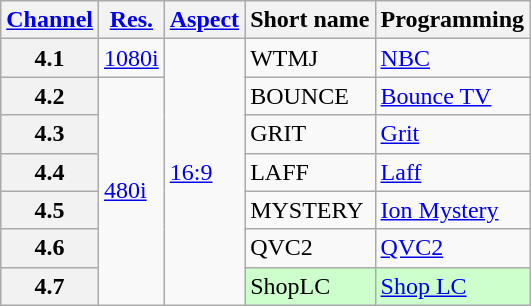<table class="wikitable">
<tr>
<th scope = "col"><a href='#'>Channel</a></th>
<th scope = "col"><a href='#'>Res.</a></th>
<th scope = "col"><a href='#'>Aspect</a></th>
<th scope = "col">Short name</th>
<th scope = "col">Programming</th>
</tr>
<tr>
<th scope = "row">4.1</th>
<td><a href='#'>1080i</a></td>
<td rowspan="7"><a href='#'>16:9</a></td>
<td>WTMJ</td>
<td><a href='#'>NBC</a></td>
</tr>
<tr>
<th scope = "row">4.2</th>
<td rowspan="6"><a href='#'>480i</a></td>
<td>BOUNCE</td>
<td><a href='#'>Bounce TV</a></td>
</tr>
<tr>
<th scope = "row">4.3</th>
<td>GRIT</td>
<td><a href='#'>Grit</a></td>
</tr>
<tr>
<th scope = "row">4.4</th>
<td>LAFF</td>
<td><a href='#'>Laff</a></td>
</tr>
<tr>
<th scope = "row">4.5</th>
<td>MYSTERY</td>
<td><a href='#'>Ion Mystery</a></td>
</tr>
<tr>
<th scope = "row">4.6</th>
<td>QVC2</td>
<td><a href='#'>QVC2</a></td>
</tr>
<tr style="background-color: #CCFFCC;">
<th scope = "row">4.7</th>
<td>ShopLC</td>
<td><a href='#'>Shop LC</a></td>
</tr>
</table>
